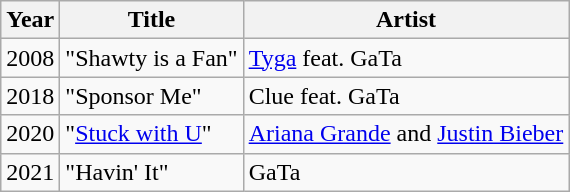<table class="wikitable sortable">
<tr>
<th>Year</th>
<th>Title</th>
<th>Artist</th>
</tr>
<tr>
<td>2008</td>
<td>"Shawty is a Fan"</td>
<td><a href='#'>Tyga</a> feat. GaTa</td>
</tr>
<tr>
<td>2018</td>
<td>"Sponsor Me"</td>
<td>Clue feat. GaTa</td>
</tr>
<tr>
<td>2020</td>
<td>"<a href='#'>Stuck with U</a>"</td>
<td><a href='#'>Ariana Grande</a> and <a href='#'>Justin Bieber</a></td>
</tr>
<tr>
<td>2021</td>
<td>"Havin' It"</td>
<td>GaTa</td>
</tr>
</table>
